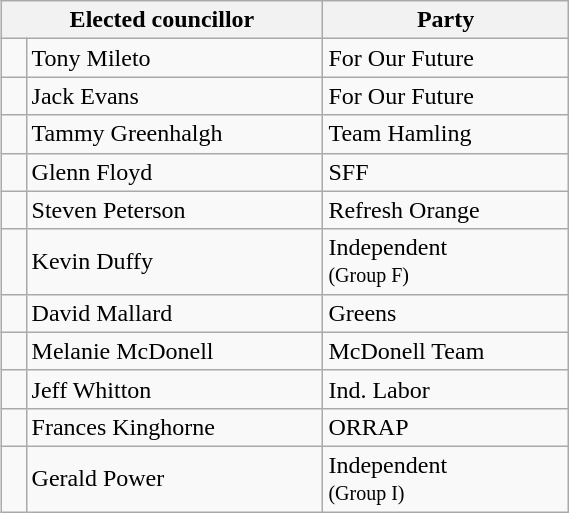<table class="wikitable" style="float:right;clear:right;width:30%">
<tr>
<th colspan="2">Elected councillor</th>
<th>Party</th>
</tr>
<tr>
<td> </td>
<td>Tony Mileto</td>
<td>For Our Future</td>
</tr>
<tr>
<td> </td>
<td>Jack Evans</td>
<td>For Our Future</td>
</tr>
<tr>
<td> </td>
<td>Tammy Greenhalgh</td>
<td>Team Hamling</td>
</tr>
<tr>
<td> </td>
<td>Glenn Floyd</td>
<td>SFF</td>
</tr>
<tr>
<td> </td>
<td>Steven Peterson</td>
<td>Refresh Orange</td>
</tr>
<tr>
<td> </td>
<td>Kevin Duffy</td>
<td>Independent <br> <small> (Group F) </small></td>
</tr>
<tr>
<td> </td>
<td>David Mallard</td>
<td>Greens</td>
</tr>
<tr>
<td> </td>
<td>Melanie McDonell</td>
<td>McDonell Team</td>
</tr>
<tr>
<td> </td>
<td>Jeff Whitton</td>
<td>Ind. Labor</td>
</tr>
<tr>
<td> </td>
<td>Frances Kinghorne</td>
<td>ORRAP</td>
</tr>
<tr>
<td> </td>
<td>Gerald Power</td>
<td>Independent <br> <small> (Group I) </small></td>
</tr>
</table>
